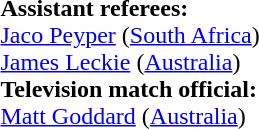<table width=100% style="font-size: 100%">
<tr>
<td><br><strong>Assistant referees:</strong>
<br><a href='#'>Jaco Peyper</a> (<a href='#'>South Africa</a>)
<br><a href='#'>James Leckie</a> (<a href='#'>Australia</a>)
<br><strong>Television match official:</strong>
<br><a href='#'>Matt Goddard</a> (<a href='#'>Australia</a>)</td>
</tr>
</table>
